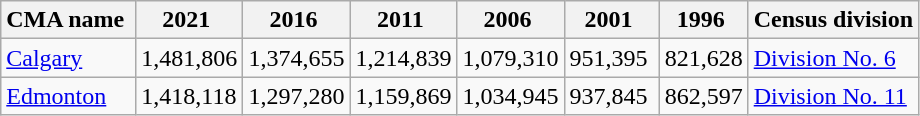<table class="wikitable sortable">
<tr>
<th>CMA name </th>
<th>2021 </th>
<th>2016 </th>
<th>2011 </th>
<th>2006 </th>
<th>2001 </th>
<th>1996 </th>
<th>Census division</th>
</tr>
<tr>
<td><a href='#'>Calgary</a></td>
<td>1,481,806</td>
<td>1,374,655</td>
<td>1,214,839</td>
<td>1,079,310</td>
<td>951,395 </td>
<td>821,628</td>
<td><a href='#'>Division No. 6</a></td>
</tr>
<tr>
<td><a href='#'>Edmonton</a></td>
<td>1,418,118</td>
<td>1,297,280</td>
<td>1,159,869</td>
<td>1,034,945</td>
<td>937,845</td>
<td>862,597</td>
<td><a href='#'>Division No. 11</a></td>
</tr>
</table>
